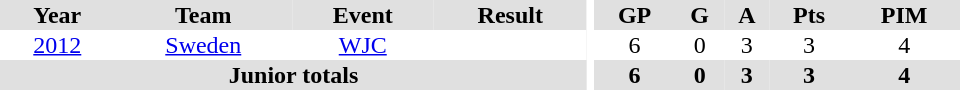<table border="0" cellpadding="1" cellspacing="0" ID="Table3" style="text-align:center; width:40em">
<tr bgcolor="#e0e0e0">
<th>Year</th>
<th>Team</th>
<th>Event</th>
<th>Result</th>
<th rowspan="99" bgcolor="#ffffff"></th>
<th>GP</th>
<th>G</th>
<th>A</th>
<th>Pts</th>
<th>PIM</th>
</tr>
<tr>
<td><a href='#'>2012</a></td>
<td><a href='#'>Sweden</a></td>
<td><a href='#'>WJC</a></td>
<td></td>
<td>6</td>
<td>0</td>
<td>3</td>
<td>3</td>
<td>4</td>
</tr>
<tr ALIGN="center" bgcolor="#e0e0e0">
<th colspan=4>Junior totals</th>
<th>6</th>
<th>0</th>
<th>3</th>
<th>3</th>
<th>4</th>
</tr>
</table>
